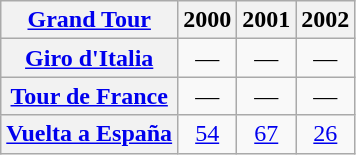<table class="wikitable plainrowheaders">
<tr>
<th scope="col"><a href='#'>Grand Tour</a></th>
<th scope="col">2000</th>
<th scope="col">2001</th>
<th scope="col">2002</th>
</tr>
<tr style="text-align:center;">
<th scope="row"> <a href='#'>Giro d'Italia</a></th>
<td>—</td>
<td>—</td>
<td>—</td>
</tr>
<tr style="text-align:center;">
<th scope="row"> <a href='#'>Tour de France</a></th>
<td>—</td>
<td>—</td>
<td>—</td>
</tr>
<tr style="text-align:center;">
<th scope="row"> <a href='#'>Vuelta a España</a></th>
<td style="text-align:center;"><a href='#'>54</a></td>
<td style="text-align:center;"><a href='#'>67</a></td>
<td style="text-align:center;"><a href='#'>26</a></td>
</tr>
</table>
